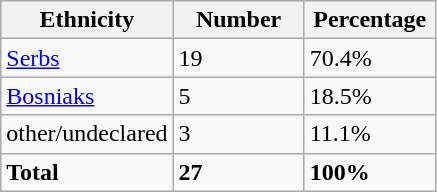<table class="wikitable">
<tr>
<th width="100px">Ethnicity</th>
<th width="80px">Number</th>
<th width="80px">Percentage</th>
</tr>
<tr>
<td><a href='#'>Serbs</a></td>
<td>19</td>
<td>70.4%</td>
</tr>
<tr>
<td><a href='#'>Bosniaks</a></td>
<td>5</td>
<td>18.5%</td>
</tr>
<tr>
<td>other/undeclared</td>
<td>3</td>
<td>11.1%</td>
</tr>
<tr>
<td><strong>Total</strong></td>
<td><strong>27</strong></td>
<td><strong>100%</strong></td>
</tr>
</table>
